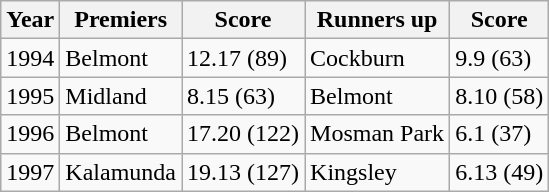<table class="wikitable">
<tr>
<th>Year</th>
<th>Premiers</th>
<th>Score</th>
<th>Runners up</th>
<th>Score</th>
</tr>
<tr>
<td>1994</td>
<td>Belmont</td>
<td>12.17 (89)</td>
<td>Cockburn</td>
<td>9.9 (63)</td>
</tr>
<tr>
<td>1995</td>
<td>Midland</td>
<td>8.15 (63)</td>
<td>Belmont</td>
<td>8.10 (58)</td>
</tr>
<tr>
<td>1996</td>
<td>Belmont</td>
<td>17.20 (122)</td>
<td>Mosman Park</td>
<td>6.1 (37)</td>
</tr>
<tr>
<td>1997</td>
<td>Kalamunda</td>
<td>19.13 (127)</td>
<td>Kingsley</td>
<td>6.13 (49)</td>
</tr>
</table>
